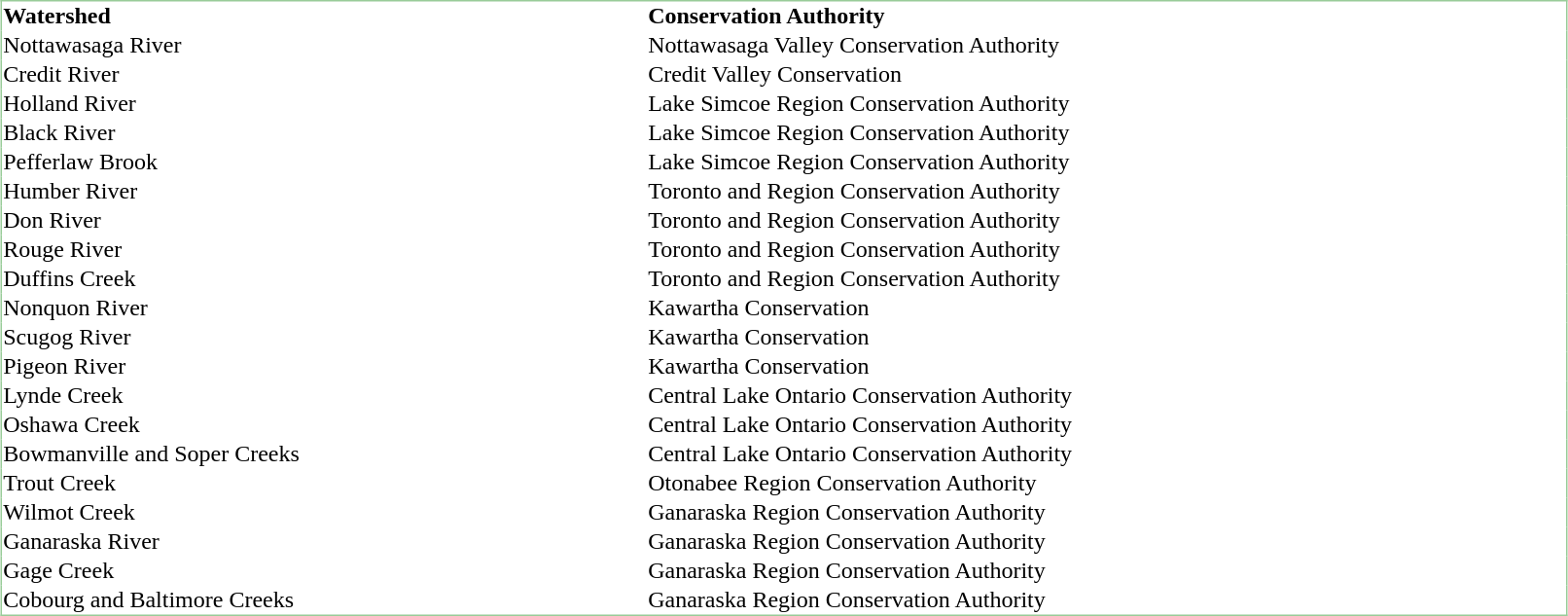<table align="center" style="width: 85%; padding: 1em; border: 1px solid #99cc99; border-collapse: collapse;">
<tr>
<th align="left">Watershed</th>
<th align="left">Conservation Authority</th>
</tr>
<tr>
<td align="left">Nottawasaga River</td>
<td align="left">Nottawasaga Valley Conservation Authority</td>
</tr>
<tr>
<td align="left">Credit River</td>
<td align="left">Credit Valley Conservation</td>
</tr>
<tr>
<td align="left">Holland River</td>
<td align="left">Lake Simcoe Region Conservation Authority</td>
</tr>
<tr>
<td align="left">Black River</td>
<td align="left">Lake Simcoe Region Conservation Authority</td>
</tr>
<tr>
<td align="left">Pefferlaw Brook</td>
<td align="left">Lake Simcoe Region Conservation Authority</td>
</tr>
<tr>
<td align="left">Humber River</td>
<td align="left">Toronto and Region Conservation Authority</td>
</tr>
<tr>
<td align="left">Don River</td>
<td align="left">Toronto and Region Conservation Authority</td>
</tr>
<tr>
<td align="left">Rouge River</td>
<td align="left">Toronto and Region Conservation Authority</td>
</tr>
<tr>
<td align="left">Duffins Creek</td>
<td align="left">Toronto and Region Conservation Authority</td>
</tr>
<tr>
<td align="left">Nonquon River</td>
<td align="left">Kawartha Conservation</td>
</tr>
<tr>
<td align="left">Scugog River</td>
<td align="left">Kawartha Conservation</td>
</tr>
<tr>
<td align="left">Pigeon River</td>
<td align="left">Kawartha Conservation</td>
</tr>
<tr>
<td align="left">Lynde Creek</td>
<td align="left">Central Lake Ontario Conservation Authority</td>
</tr>
<tr>
<td align="left">Oshawa Creek</td>
<td align="left">Central Lake Ontario Conservation Authority</td>
</tr>
<tr>
<td align="left">Bowmanville and Soper Creeks</td>
<td align="left">Central Lake Ontario Conservation Authority</td>
</tr>
<tr>
<td align="left">Trout Creek</td>
<td align="left">Otonabee Region Conservation Authority</td>
</tr>
<tr>
<td align="left">Wilmot Creek</td>
<td align="left">Ganaraska Region Conservation Authority</td>
</tr>
<tr>
<td align="left">Ganaraska River</td>
<td align="left">Ganaraska Region Conservation Authority</td>
</tr>
<tr>
<td align="left">Gage Creek</td>
<td align="left">Ganaraska Region Conservation Authority</td>
</tr>
<tr>
<td align="left">Cobourg and Baltimore Creeks</td>
<td align="left">Ganaraska Region Conservation Authority</td>
</tr>
</table>
